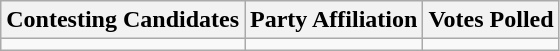<table class="wikitable sortable">
<tr>
<th>Contesting Candidates</th>
<th>Party Affiliation</th>
<th>Votes Polled</th>
</tr>
<tr>
<td></td>
<td></td>
<td></td>
</tr>
</table>
